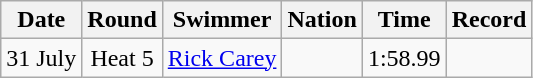<table class="wikitable sortable" style="text-align:center" style=text-align:center>
<tr>
<th>Date</th>
<th>Round</th>
<th>Swimmer</th>
<th>Nation</th>
<th>Time</th>
<th>Record</th>
</tr>
<tr>
<td>31 July</td>
<td>Heat 5</td>
<td align=left><a href='#'>Rick Carey</a></td>
<td align=left></td>
<td>1:58.99</td>
<td></td>
</tr>
</table>
